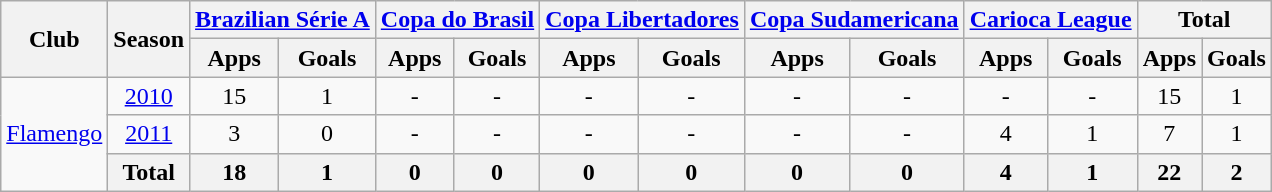<table class="wikitable" style="text-align: center;">
<tr>
<th rowspan="2">Club</th>
<th rowspan="2">Season</th>
<th colspan="2"><a href='#'>Brazilian Série A</a></th>
<th colspan="2"><a href='#'>Copa do Brasil</a></th>
<th colspan="2"><a href='#'>Copa Libertadores</a></th>
<th colspan="2"><a href='#'>Copa Sudamericana</a></th>
<th colspan="2"><a href='#'>Carioca League</a></th>
<th colspan="2">Total</th>
</tr>
<tr>
<th>Apps</th>
<th>Goals</th>
<th>Apps</th>
<th>Goals</th>
<th>Apps</th>
<th>Goals</th>
<th>Apps</th>
<th>Goals</th>
<th>Apps</th>
<th>Goals</th>
<th>Apps</th>
<th>Goals</th>
</tr>
<tr>
<td rowspan="3" valign="center"><a href='#'>Flamengo</a></td>
<td><a href='#'>2010</a></td>
<td>15</td>
<td>1</td>
<td>-</td>
<td>-</td>
<td>-</td>
<td>-</td>
<td>-</td>
<td>-</td>
<td>-</td>
<td>-</td>
<td>15</td>
<td>1</td>
</tr>
<tr>
<td><a href='#'>2011</a></td>
<td>3</td>
<td>0</td>
<td>-</td>
<td>-</td>
<td>-</td>
<td>-</td>
<td>-</td>
<td>-</td>
<td>4</td>
<td>1</td>
<td>7</td>
<td>1</td>
</tr>
<tr>
<th colspan="1"><strong>Total</strong></th>
<th>18</th>
<th>1</th>
<th>0</th>
<th>0</th>
<th>0</th>
<th>0</th>
<th>0</th>
<th>0</th>
<th>4</th>
<th>1</th>
<th>22</th>
<th>2</th>
</tr>
</table>
